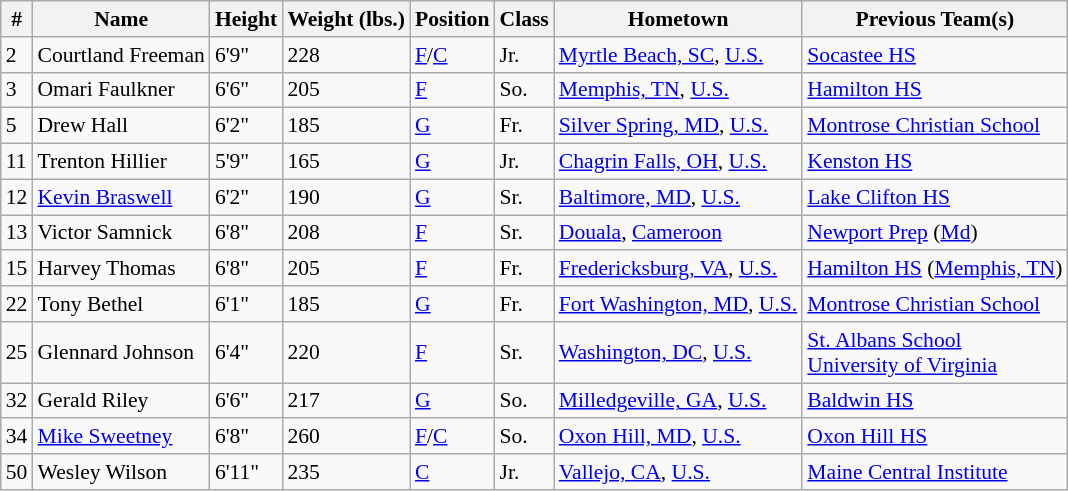<table class="wikitable" style="font-size: 90%">
<tr>
<th>#</th>
<th>Name</th>
<th>Height</th>
<th>Weight (lbs.)</th>
<th>Position</th>
<th>Class</th>
<th>Hometown</th>
<th>Previous Team(s)</th>
</tr>
<tr>
<td>2</td>
<td>Courtland Freeman</td>
<td>6'9"</td>
<td>228</td>
<td><a href='#'>F</a>/<a href='#'>C</a></td>
<td>Jr.</td>
<td><a href='#'>Myrtle Beach, SC</a>, <a href='#'>U.S.</a></td>
<td><a href='#'>Socastee HS</a></td>
</tr>
<tr>
<td>3</td>
<td>Omari Faulkner</td>
<td>6'6"</td>
<td>205</td>
<td><a href='#'>F</a></td>
<td>So.</td>
<td><a href='#'>Memphis, TN</a>, <a href='#'>U.S.</a></td>
<td><a href='#'>Hamilton HS</a></td>
</tr>
<tr>
<td>5</td>
<td>Drew Hall</td>
<td>6'2"</td>
<td>185</td>
<td><a href='#'>G</a></td>
<td>Fr.</td>
<td><a href='#'>Silver Spring, MD</a>, <a href='#'>U.S.</a></td>
<td><a href='#'>Montrose Christian School</a></td>
</tr>
<tr>
<td>11</td>
<td>Trenton Hillier</td>
<td>5'9"</td>
<td>165</td>
<td><a href='#'>G</a></td>
<td>Jr.</td>
<td><a href='#'>Chagrin Falls, OH</a>, <a href='#'>U.S.</a></td>
<td><a href='#'>Kenston HS</a></td>
</tr>
<tr>
<td>12</td>
<td><a href='#'>Kevin Braswell</a></td>
<td>6'2"</td>
<td>190</td>
<td><a href='#'>G</a></td>
<td>Sr.</td>
<td><a href='#'>Baltimore, MD</a>, <a href='#'>U.S.</a></td>
<td><a href='#'>Lake Clifton HS</a></td>
</tr>
<tr>
<td>13</td>
<td>Victor Samnick</td>
<td>6'8"</td>
<td>208</td>
<td><a href='#'>F</a></td>
<td>Sr.</td>
<td><a href='#'>Douala</a>, <a href='#'>Cameroon</a></td>
<td><a href='#'>Newport Prep</a> (<a href='#'>Md</a>)</td>
</tr>
<tr>
<td>15</td>
<td>Harvey Thomas</td>
<td>6'8"</td>
<td>205</td>
<td><a href='#'>F</a></td>
<td>Fr.</td>
<td><a href='#'>Fredericksburg, VA</a>, <a href='#'>U.S.</a></td>
<td><a href='#'>Hamilton HS</a> (<a href='#'>Memphis, TN</a>)</td>
</tr>
<tr>
<td>22</td>
<td>Tony Bethel</td>
<td>6'1"</td>
<td>185</td>
<td><a href='#'>G</a></td>
<td>Fr.</td>
<td><a href='#'>Fort Washington, MD</a>, <a href='#'>U.S.</a></td>
<td><a href='#'>Montrose Christian School</a></td>
</tr>
<tr>
<td>25</td>
<td>Glennard Johnson</td>
<td>6'4"</td>
<td>220</td>
<td><a href='#'>F</a></td>
<td>Sr.</td>
<td><a href='#'>Washington, DC</a>, <a href='#'>U.S.</a></td>
<td><a href='#'>St. Albans School</a><br><a href='#'>University of Virginia</a></td>
</tr>
<tr>
<td>32</td>
<td>Gerald Riley</td>
<td>6'6"</td>
<td>217</td>
<td><a href='#'>G</a></td>
<td>So.</td>
<td><a href='#'>Milledgeville, GA</a>, <a href='#'>U.S.</a></td>
<td><a href='#'>Baldwin HS</a></td>
</tr>
<tr>
<td>34</td>
<td><a href='#'>Mike Sweetney</a></td>
<td>6'8"</td>
<td>260</td>
<td><a href='#'>F</a>/<a href='#'>C</a></td>
<td>So.</td>
<td><a href='#'>Oxon Hill, MD</a>, <a href='#'>U.S.</a></td>
<td><a href='#'>Oxon Hill HS</a></td>
</tr>
<tr>
<td>50</td>
<td>Wesley Wilson</td>
<td>6'11"</td>
<td>235</td>
<td><a href='#'>C</a></td>
<td>Jr.</td>
<td><a href='#'>Vallejo, CA</a>, <a href='#'>U.S.</a></td>
<td><a href='#'>Maine Central Institute</a></td>
</tr>
</table>
